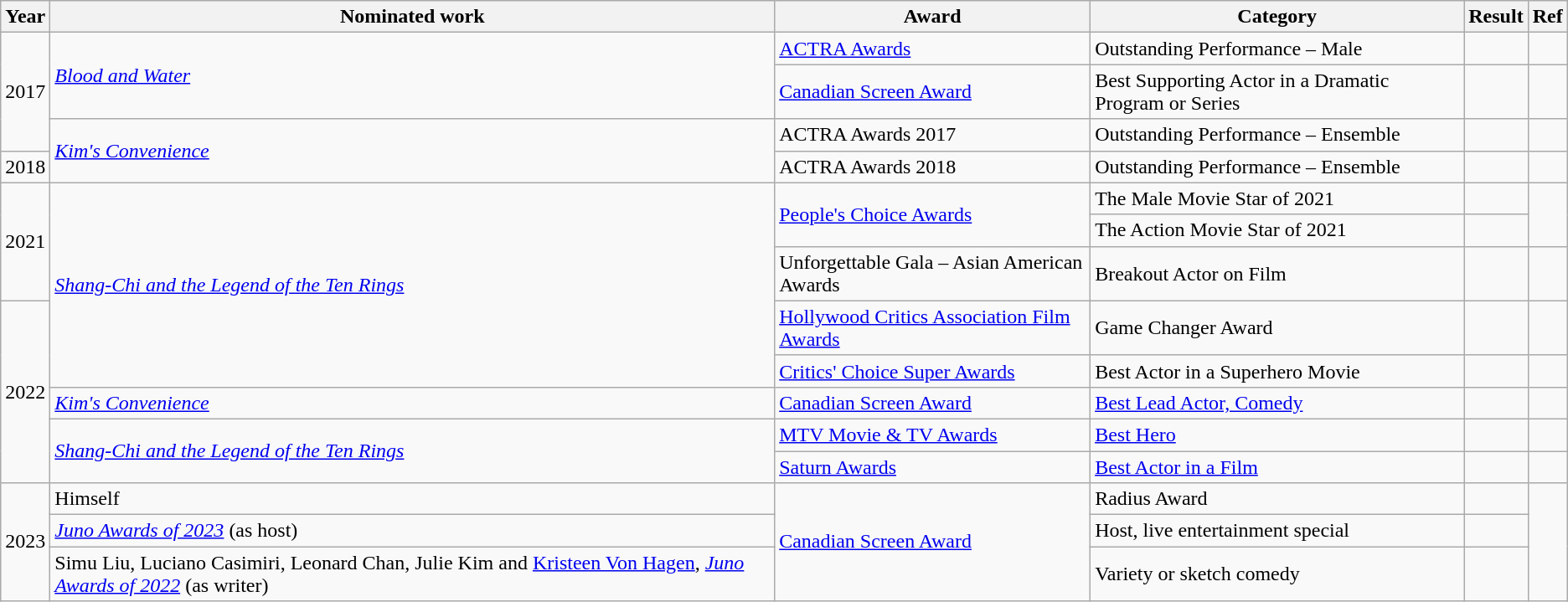<table class="wikitable sortable plainrowheaders">
<tr>
<th>Year</th>
<th>Nominated work</th>
<th>Award</th>
<th>Category</th>
<th>Result</th>
<th>Ref</th>
</tr>
<tr>
<td rowspan="3">2017</td>
<td rowspan="2"><em><a href='#'>Blood and Water</a></em></td>
<td><a href='#'>ACTRA Awards</a></td>
<td>Outstanding Performance – Male</td>
<td></td>
<td style="text-align:center;"></td>
</tr>
<tr>
<td><a href='#'>Canadian Screen Award</a></td>
<td>Best Supporting Actor in a Dramatic Program or Series</td>
<td></td>
<td style="text-align:center;"></td>
</tr>
<tr>
<td rowspan="2"><em><a href='#'>Kim's Convenience</a></em></td>
<td>ACTRA Awards 2017</td>
<td>Outstanding Performance – Ensemble</td>
<td></td>
<td style="text-align:center;"></td>
</tr>
<tr>
<td>2018</td>
<td>ACTRA Awards 2018</td>
<td>Outstanding Performance – Ensemble</td>
<td></td>
<td style="text-align:center;"></td>
</tr>
<tr>
<td rowspan="3">2021</td>
<td rowspan="5"><em><a href='#'>Shang-Chi and the Legend of the Ten Rings</a></em></td>
<td rowspan="2"><a href='#'>People's Choice Awards</a></td>
<td>The Male Movie Star of 2021</td>
<td></td>
<td rowspan="2" style="text-align:center;"></td>
</tr>
<tr>
<td>The Action Movie Star of 2021</td>
<td></td>
</tr>
<tr>
<td>Unforgettable Gala – Asian American Awards</td>
<td>Breakout Actor on Film</td>
<td></td>
<td style="text-align:center;"></td>
</tr>
<tr>
<td rowspan="5">2022</td>
<td><a href='#'>Hollywood Critics Association Film Awards</a></td>
<td>Game Changer Award</td>
<td></td>
<td style="text-align:center;"></td>
</tr>
<tr>
<td><a href='#'>Critics' Choice Super Awards</a></td>
<td>Best Actor in a Superhero Movie</td>
<td></td>
<td style="text-align:center;"></td>
</tr>
<tr>
<td><em><a href='#'>Kim's Convenience</a></em></td>
<td><a href='#'>Canadian Screen Award</a></td>
<td><a href='#'>Best Lead Actor, Comedy</a></td>
<td></td>
<td style="text-align:center;"></td>
</tr>
<tr>
<td rowspan="2"><em><a href='#'>Shang-Chi and the Legend of the Ten Rings</a></em></td>
<td><a href='#'>MTV Movie & TV Awards</a></td>
<td><a href='#'>Best Hero</a></td>
<td></td>
<td style="text-align:center;"></td>
</tr>
<tr>
<td><a href='#'>Saturn Awards</a></td>
<td><a href='#'>Best Actor in a Film</a></td>
<td></td>
<td style="text-align:center;"></td>
</tr>
<tr>
<td rowspan="3">2023</td>
<td>Himself</td>
<td rowspan="3"><a href='#'>Canadian Screen Award</a></td>
<td>Radius Award</td>
<td></td>
<td rowspan="3" style="text-align:center;"></td>
</tr>
<tr>
<td><em><a href='#'>Juno Awards of 2023</a></em> (as host)</td>
<td>Host, live entertainment special</td>
<td></td>
</tr>
<tr>
<td>Simu Liu, Luciano Casimiri, Leonard Chan, Julie Kim and <a href='#'>Kristeen Von Hagen</a>, <em><a href='#'>Juno Awards of 2022</a></em> (as writer)</td>
<td>Variety or sketch comedy</td>
<td></td>
</tr>
</table>
